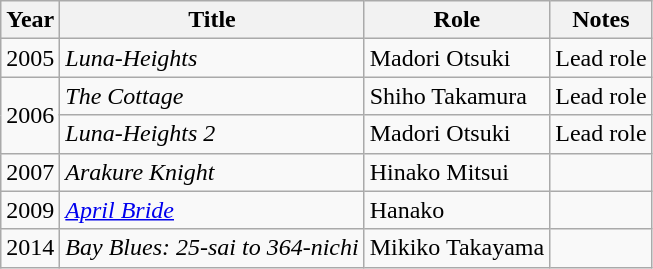<table class="wikitable">
<tr>
<th>Year</th>
<th>Title</th>
<th>Role</th>
<th>Notes</th>
</tr>
<tr>
<td>2005</td>
<td><em>Luna-Heights</em></td>
<td>Madori Otsuki</td>
<td>Lead role</td>
</tr>
<tr>
<td rowspan="2">2006</td>
<td><em>The Cottage</em></td>
<td>Shiho Takamura</td>
<td>Lead role</td>
</tr>
<tr>
<td><em>Luna-Heights 2</em></td>
<td>Madori Otsuki</td>
<td>Lead role</td>
</tr>
<tr>
<td>2007</td>
<td><em>Arakure Knight</em></td>
<td>Hinako Mitsui</td>
<td></td>
</tr>
<tr>
<td>2009</td>
<td><em><a href='#'>April Bride</a></em></td>
<td>Hanako</td>
<td></td>
</tr>
<tr>
<td>2014</td>
<td><em>Bay Blues: 25-sai to 364-nichi</em></td>
<td>Mikiko Takayama</td>
<td></td>
</tr>
</table>
